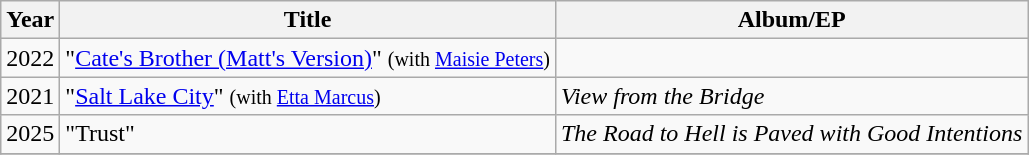<table class="wikitable">
<tr>
<th>Year</th>
<th>Title</th>
<th>Album/EP</th>
</tr>
<tr>
<td>2022</td>
<td>"<a href='#'>Cate's Brother (Matt's Version)</a>" <small>(with <a href='#'>Maisie Peters</a>)</small></td>
<td></td>
</tr>
<tr>
<td>2021</td>
<td>"<a href='#'>Salt Lake City</a>" <small>(with <a href='#'>Etta Marcus</a>)</small></td>
<td><em>View from the Bridge</em></td>
</tr>
<tr>
<td>2025</td>
<td>"Trust" </td>
<td><em>The Road to Hell is Paved with Good Intentions</em></td>
</tr>
<tr>
</tr>
</table>
